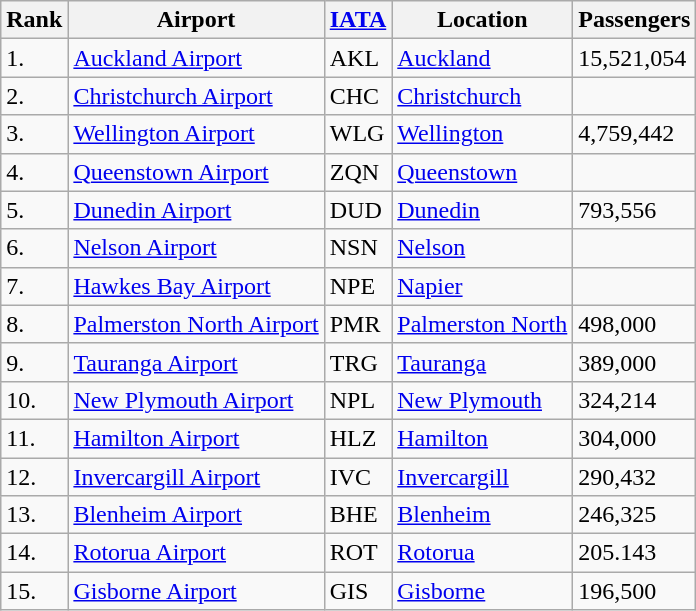<table class="wikitable">
<tr>
<th>Rank</th>
<th>Airport</th>
<th><a href='#'>IATA</a></th>
<th>Location</th>
<th>Passengers</th>
</tr>
<tr>
<td>1.</td>
<td><a href='#'>Auckland Airport</a></td>
<td>AKL</td>
<td><a href='#'>Auckland</a></td>
<td>15,521,054</td>
</tr>
<tr>
<td>2.</td>
<td><a href='#'>Christchurch Airport</a></td>
<td>CHC</td>
<td><a href='#'>Christchurch</a></td>
<td></td>
</tr>
<tr>
<td>3.</td>
<td><a href='#'>Wellington Airport</a></td>
<td>WLG</td>
<td><a href='#'>Wellington</a></td>
<td>4,759,442</td>
</tr>
<tr>
<td>4.</td>
<td><a href='#'>Queenstown Airport</a></td>
<td>ZQN</td>
<td><a href='#'>Queenstown</a></td>
<td></td>
</tr>
<tr>
<td>5.</td>
<td><a href='#'>Dunedin Airport</a></td>
<td>DUD</td>
<td><a href='#'>Dunedin</a></td>
<td>793,556</td>
</tr>
<tr>
<td>6.</td>
<td><a href='#'>Nelson Airport</a></td>
<td>NSN</td>
<td><a href='#'>Nelson</a></td>
<td></td>
</tr>
<tr>
<td>7.</td>
<td><a href='#'>Hawkes Bay Airport</a></td>
<td>NPE</td>
<td><a href='#'>Napier</a></td>
<td></td>
</tr>
<tr>
<td>8.</td>
<td><a href='#'>Palmerston North Airport</a></td>
<td>PMR</td>
<td><a href='#'>Palmerston North</a></td>
<td>498,000</td>
</tr>
<tr>
<td>9.</td>
<td><a href='#'>Tauranga Airport</a></td>
<td>TRG</td>
<td><a href='#'>Tauranga</a></td>
<td>389,000</td>
</tr>
<tr>
<td>10.</td>
<td><a href='#'>New Plymouth Airport</a></td>
<td>NPL</td>
<td><a href='#'>New Plymouth</a></td>
<td>324,214</td>
</tr>
<tr>
<td>11.</td>
<td><a href='#'>Hamilton Airport</a></td>
<td>HLZ</td>
<td><a href='#'>Hamilton</a></td>
<td>304,000</td>
</tr>
<tr>
<td>12.</td>
<td><a href='#'>Invercargill Airport</a></td>
<td>IVC</td>
<td><a href='#'>Invercargill</a></td>
<td>290,432</td>
</tr>
<tr>
<td>13.</td>
<td><a href='#'>Blenheim Airport</a></td>
<td>BHE</td>
<td><a href='#'>Blenheim</a></td>
<td>246,325</td>
</tr>
<tr>
<td>14.</td>
<td><a href='#'>Rotorua Airport</a></td>
<td>ROT</td>
<td><a href='#'>Rotorua</a></td>
<td>205.143</td>
</tr>
<tr>
<td>15.</td>
<td><a href='#'>Gisborne Airport</a></td>
<td>GIS</td>
<td><a href='#'>Gisborne</a></td>
<td>196,500</td>
</tr>
</table>
